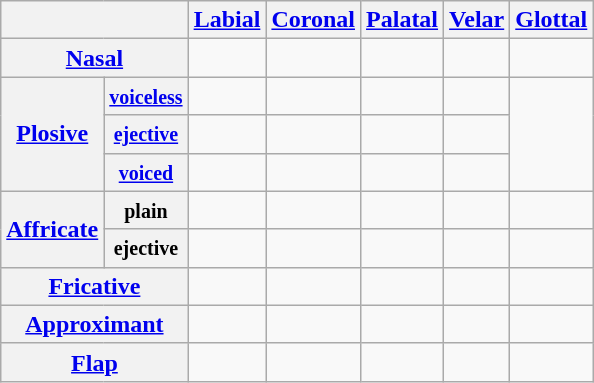<table class="wikitable" style="text-align:center;">
<tr>
<th colspan="2"></th>
<th><a href='#'>Labial</a></th>
<th><a href='#'>Coronal</a></th>
<th><a href='#'>Palatal</a></th>
<th><a href='#'>Velar</a></th>
<th><a href='#'>Glottal</a></th>
</tr>
<tr>
<th colspan="2"><a href='#'>Nasal</a></th>
<td></td>
<td></td>
<td></td>
<td></td>
<td></td>
</tr>
<tr>
<th rowspan="3"><a href='#'>Plosive</a></th>
<th><small><a href='#'>voiceless</a></small></th>
<td></td>
<td></td>
<td></td>
<td></td>
<td rowspan="3"></td>
</tr>
<tr>
<th><small><a href='#'>ejective</a></small></th>
<td></td>
<td></td>
<td></td>
<td></td>
</tr>
<tr>
<th><small><a href='#'>voiced</a></small></th>
<td></td>
<td></td>
<td></td>
<td></td>
</tr>
<tr>
<th rowspan="2"><a href='#'>Affricate</a></th>
<th><small>plain</small></th>
<td></td>
<td></td>
<td></td>
<td></td>
<td></td>
</tr>
<tr>
<th><small>ejective</small></th>
<td></td>
<td></td>
<td></td>
<td></td>
<td></td>
</tr>
<tr>
<th colspan="2"><a href='#'>Fricative</a></th>
<td></td>
<td></td>
<td></td>
<td></td>
<td></td>
</tr>
<tr>
<th colspan="2"><a href='#'>Approximant</a></th>
<td></td>
<td></td>
<td></td>
<td></td>
<td></td>
</tr>
<tr>
<th colspan="2"><a href='#'>Flap</a></th>
<td></td>
<td></td>
<td></td>
<td></td>
<td></td>
</tr>
</table>
